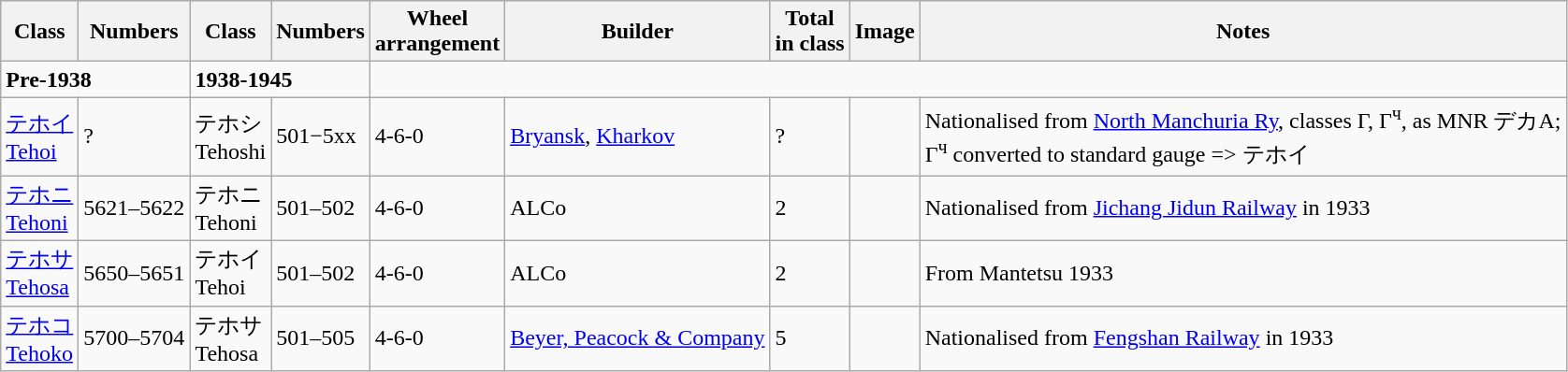<table class="wikitable">
<tr>
<th>Class</th>
<th>Numbers</th>
<th>Class</th>
<th>Numbers</th>
<th>Wheel<br>arrangement</th>
<th>Builder</th>
<th>Total<br>in class</th>
<th>Image</th>
<th>Notes</th>
</tr>
<tr>
<td colspan="2"><strong>Pre-1938</strong></td>
<td colspan="2"><strong>1938-1945</strong></td>
</tr>
<tr>
<td><a href='#'>テホイ<br>Tehoi</a></td>
<td>?</td>
<td>テホシ<br>Tehoshi</td>
<td>501−5xx</td>
<td>4-6-0</td>
<td><a href='#'>Bryansk</a>, <a href='#'>Kharkov</a></td>
<td>?</td>
<td></td>
<td>Nationalised from <a href='#'>North Manchuria Ry</a>, classes Г, Г<sup>ч</sup>, as MNR デカA;<br>Г<sup>ч</sup> converted to standard gauge => テホイ</td>
</tr>
<tr>
<td><a href='#'>テホニ<br>Tehoni</a></td>
<td>5621–5622</td>
<td>テホニ<br>Tehoni</td>
<td>501–502</td>
<td>4-6-0</td>
<td>ALCo</td>
<td>2</td>
<td></td>
<td>Nationalised from <a href='#'>Jichang Jidun Railway</a> in 1933</td>
</tr>
<tr>
<td><a href='#'>テホサ<br>Tehosa</a></td>
<td>5650–5651</td>
<td>テホイ<br>Tehoi</td>
<td>501–502</td>
<td>4-6-0</td>
<td>ALCo</td>
<td>2</td>
<td></td>
<td>From Mantetsu 1933</td>
</tr>
<tr>
<td><a href='#'>テホコ<br>Tehoko</a></td>
<td>5700–5704</td>
<td>テホサ<br>Tehosa</td>
<td>501–505</td>
<td>4-6-0</td>
<td><a href='#'>Beyer, Peacock & Company</a></td>
<td>5</td>
<td></td>
<td>Nationalised from <a href='#'>Fengshan Railway</a> in 1933</td>
</tr>
</table>
